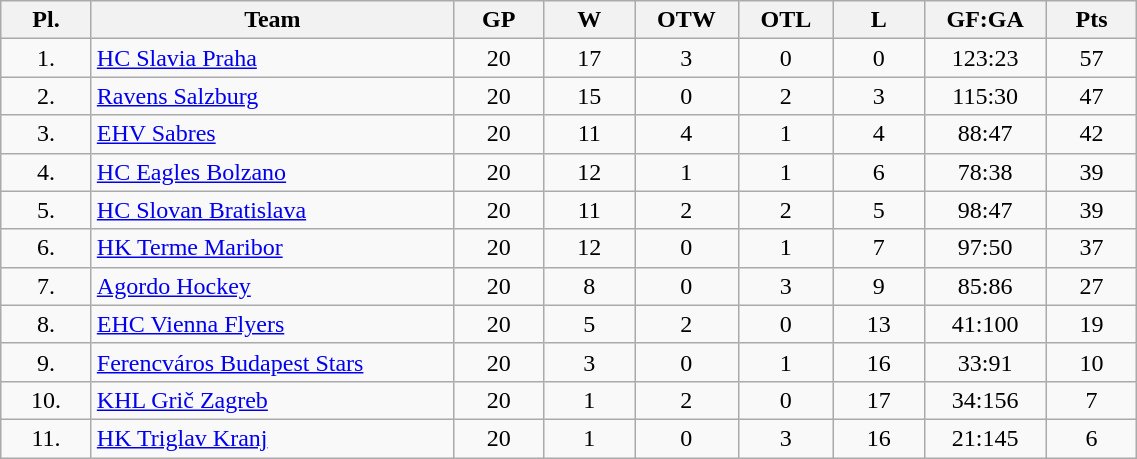<table class="wikitable" width="60%">
<tr align="center" |>
<th width="5%">Pl.</th>
<th width="20%">Team</th>
<th width="5%">GP</th>
<th width="5%">W</th>
<th width="5%">OTW</th>
<th width="5%">OTL</th>
<th width="5%">L</th>
<th width="5%">GF:GA</th>
<th width="5%">Pts</th>
</tr>
<tr align="center">
<td>1.</td>
<td align="left"> <a href='#'>HC Slavia Praha</a></td>
<td>20</td>
<td>17</td>
<td>3</td>
<td>0</td>
<td>0</td>
<td>123:23</td>
<td>57</td>
</tr>
<tr align="center">
<td>2.</td>
<td align="left"> <a href='#'>Ravens Salzburg</a></td>
<td>20</td>
<td>15</td>
<td>0</td>
<td>2</td>
<td>3</td>
<td>115:30</td>
<td>47</td>
</tr>
<tr align="center">
<td>3.</td>
<td align="left"> <a href='#'>EHV Sabres</a></td>
<td>20</td>
<td>11</td>
<td>4</td>
<td>1</td>
<td>4</td>
<td>88:47</td>
<td>42</td>
</tr>
<tr align="center">
<td>4.</td>
<td align="left"> <a href='#'>HC Eagles Bolzano</a></td>
<td>20</td>
<td>12</td>
<td>1</td>
<td>1</td>
<td>6</td>
<td>78:38</td>
<td>39</td>
</tr>
<tr align="center">
<td>5.</td>
<td align="left"> <a href='#'>HC Slovan Bratislava</a></td>
<td>20</td>
<td>11</td>
<td>2</td>
<td>2</td>
<td>5</td>
<td>98:47</td>
<td>39</td>
</tr>
<tr align="center">
<td>6.</td>
<td align="left"> <a href='#'>HK Terme Maribor</a></td>
<td>20</td>
<td>12</td>
<td>0</td>
<td>1</td>
<td>7</td>
<td>97:50</td>
<td>37</td>
</tr>
<tr align="center">
<td>7.</td>
<td align="left"> <a href='#'>Agordo Hockey</a></td>
<td>20</td>
<td>8</td>
<td>0</td>
<td>3</td>
<td>9</td>
<td>85:86</td>
<td>27</td>
</tr>
<tr align="center">
<td>8.</td>
<td align="left">  <a href='#'>EHC Vienna Flyers</a></td>
<td>20</td>
<td>5</td>
<td>2</td>
<td>0</td>
<td>13</td>
<td>41:100</td>
<td>19</td>
</tr>
<tr align="center">
<td>9.</td>
<td align="left"> <a href='#'>Ferencváros Budapest Stars</a></td>
<td>20</td>
<td>3</td>
<td>0</td>
<td>1</td>
<td>16</td>
<td>33:91</td>
<td>10</td>
</tr>
<tr align="center">
<td>10.</td>
<td align="left"> <a href='#'>KHL Grič Zagreb</a></td>
<td>20</td>
<td>1</td>
<td>2</td>
<td>0</td>
<td>17</td>
<td>34:156</td>
<td>7</td>
</tr>
<tr align="center">
<td>11.</td>
<td align="left"> <a href='#'>HK Triglav Kranj</a></td>
<td>20</td>
<td>1</td>
<td>0</td>
<td>3</td>
<td>16</td>
<td>21:145</td>
<td>6</td>
</tr>
</table>
